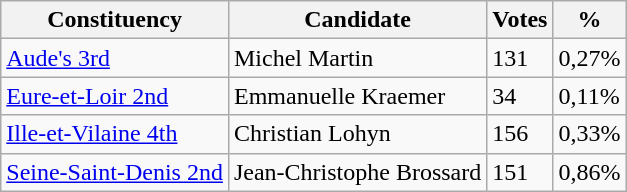<table class="wikitable">
<tr>
<th>Constituency</th>
<th>Candidate</th>
<th>Votes</th>
<th>%</th>
</tr>
<tr>
<td><a href='#'>Aude's 3rd</a></td>
<td>Michel Martin</td>
<td>131</td>
<td>0,27%</td>
</tr>
<tr>
<td><a href='#'>Eure-et-Loir 2nd</a></td>
<td>Emmanuelle Kraemer</td>
<td>34</td>
<td>0,11%</td>
</tr>
<tr>
<td><a href='#'>Ille-et-Vilaine 4th</a></td>
<td>Christian Lohyn</td>
<td>156</td>
<td>0,33%</td>
</tr>
<tr>
<td><a href='#'>Seine-Saint-Denis 2nd</a></td>
<td>Jean-Christophe Brossard</td>
<td>151</td>
<td>0,86%</td>
</tr>
</table>
